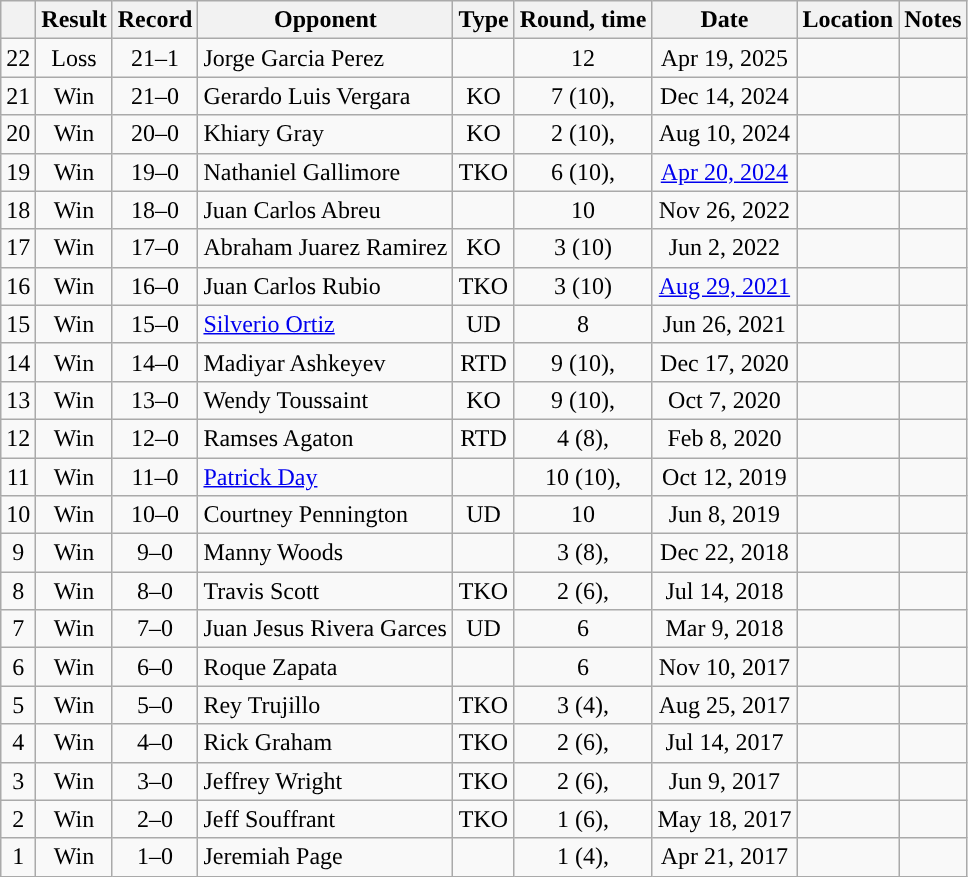<table class="wikitable" style="text-align:center">
<tr>
<th></th>
<th>Result</th>
<th>Record</th>
<th>Opponent</th>
<th>Type</th>
<th>Round, time</th>
<th>Date</th>
<th>Location</th>
<th>Notes</th>
</tr>
<tr>
<td>22</td>
<td>Loss</td>
<td>21–1</td>
<td style="text-align:left;">Jorge Garcia Perez</td>
<td></td>
<td>12</td>
<td>Apr 19, 2025</td>
<td style="text-align:left;"></td>
<td></td>
</tr>
<tr>
<td>21</td>
<td>Win</td>
<td>21–0</td>
<td style="text-align:left;">Gerardo Luis Vergara</td>
<td>KO</td>
<td>7 (10), </td>
<td>Dec 14, 2024</td>
<td style="text-align:left;"></td>
<td></td>
</tr>
<tr>
<td>20</td>
<td>Win</td>
<td>20–0</td>
<td style="text-align:left;">Khiary Gray</td>
<td>KO</td>
<td>2 (10), </td>
<td>Aug 10, 2024</td>
<td style="text-align:left;"></td>
<td></td>
</tr>
<tr>
<td>19</td>
<td>Win</td>
<td>19–0</td>
<td style="text-align:left;">Nathaniel Gallimore</td>
<td>TKO</td>
<td>6 (10), </td>
<td><a href='#'>Apr 20, 2024</a></td>
<td style="text-align:left;"></td>
<td></td>
</tr>
<tr>
<td>18</td>
<td>Win</td>
<td>18–0</td>
<td style="text-align:left;">Juan Carlos Abreu</td>
<td></td>
<td>10</td>
<td>Nov 26, 2022</td>
<td style="text-align:left;"></td>
<td></td>
</tr>
<tr>
<td>17</td>
<td>Win</td>
<td>17–0</td>
<td style="text-align:left;">Abraham Juarez Ramirez</td>
<td>KO</td>
<td>3 (10) </td>
<td>Jun 2, 2022</td>
<td style="text-align:left;"></td>
<td></td>
</tr>
<tr>
<td>16</td>
<td>Win</td>
<td>16–0</td>
<td style="text-align:left;">Juan Carlos Rubio</td>
<td>TKO</td>
<td>3 (10) </td>
<td><a href='#'>Aug 29, 2021</a></td>
<td style="text-align:left;"></td>
<td style="text-align:left;"></td>
</tr>
<tr>
<td>15</td>
<td>Win</td>
<td>15–0</td>
<td style="text-align:left;"><a href='#'>Silverio Ortiz</a></td>
<td>UD</td>
<td>8</td>
<td>Jun 26, 2021</td>
<td style="text-align:left;"></td>
<td></td>
</tr>
<tr>
<td>14</td>
<td>Win</td>
<td>14–0</td>
<td style="text-align:left;">Madiyar Ashkeyev</td>
<td>RTD</td>
<td>9 (10), </td>
<td>Dec 17, 2020</td>
<td style="text-align:left;"></td>
<td style="text-align:left;"></td>
</tr>
<tr>
<td>13</td>
<td>Win</td>
<td>13–0</td>
<td style="text-align:left;">Wendy Toussaint</td>
<td>KO</td>
<td>9 (10), </td>
<td>Oct 7, 2020</td>
<td style="text-align:left;"></td>
<td style="text-align:left;"></td>
</tr>
<tr>
<td>12</td>
<td>Win</td>
<td>12–0</td>
<td style="text-align:left;">Ramses Agaton</td>
<td>RTD</td>
<td>4 (8), </td>
<td>Feb 8, 2020</td>
<td style="text-align:left;"></td>
<td></td>
</tr>
<tr>
<td>11</td>
<td>Win</td>
<td>11–0</td>
<td style="text-align:left;"><a href='#'>Patrick Day</a></td>
<td></td>
<td>10 (10), </td>
<td>Oct 12, 2019</td>
<td style="text-align:left;"></td>
<td style="text-align:left;"></td>
</tr>
<tr>
<td>10</td>
<td>Win</td>
<td>10–0</td>
<td style="text-align:left;">Courtney Pennington</td>
<td>UD</td>
<td>10</td>
<td>Jun 8, 2019</td>
<td style="text-align:left;"></td>
<td style="text-align:left;"></td>
</tr>
<tr>
<td>9</td>
<td>Win</td>
<td>9–0</td>
<td style="text-align:left;">Manny Woods</td>
<td></td>
<td>3 (8), </td>
<td>Dec 22, 2018</td>
<td style="text-align:left;"></td>
<td></td>
</tr>
<tr>
<td>8</td>
<td>Win</td>
<td>8–0</td>
<td style="text-align:left;">Travis Scott</td>
<td>TKO</td>
<td>2 (6), </td>
<td>Jul 14, 2018</td>
<td style="text-align:left;"></td>
<td></td>
</tr>
<tr>
<td>7</td>
<td>Win</td>
<td>7–0</td>
<td style="text-align:left;">Juan Jesus Rivera Garces</td>
<td>UD</td>
<td>6</td>
<td>Mar 9, 2018</td>
<td style="text-align:left;"></td>
<td></td>
</tr>
<tr>
<td>6</td>
<td>Win</td>
<td>6–0</td>
<td style="text-align:left;">Roque Zapata</td>
<td></td>
<td>6</td>
<td>Nov 10, 2017</td>
<td style="text-align:left;"></td>
<td></td>
</tr>
<tr>
<td>5</td>
<td>Win</td>
<td>5–0</td>
<td style="text-align:left;">Rey Trujillo</td>
<td>TKO</td>
<td>3 (4), </td>
<td>Aug 25, 2017</td>
<td style="text-align:left;"></td>
<td></td>
</tr>
<tr>
<td>4</td>
<td>Win</td>
<td>4–0</td>
<td style="text-align:left;">Rick Graham</td>
<td>TKO</td>
<td>2 (6), </td>
<td>Jul 14, 2017</td>
<td style="text-align:left;"></td>
<td></td>
</tr>
<tr>
<td>3</td>
<td>Win</td>
<td>3–0</td>
<td style="text-align:left;">Jeffrey Wright</td>
<td>TKO</td>
<td>2 (6), </td>
<td>Jun 9, 2017</td>
<td style="text-align:left;"></td>
<td></td>
</tr>
<tr>
<td>2</td>
<td>Win</td>
<td>2–0</td>
<td style="text-align:left;">Jeff Souffrant</td>
<td>TKO</td>
<td>1 (6), </td>
<td>May 18, 2017</td>
<td style="text-align:left;"></td>
<td></td>
</tr>
<tr>
<td>1</td>
<td>Win</td>
<td>1–0</td>
<td style="text-align:left;">Jeremiah Page</td>
<td></td>
<td>1 (4), </td>
<td>Apr 21, 2017</td>
<td style="text-align:left;"></td>
<td></td>
</tr>
</table>
